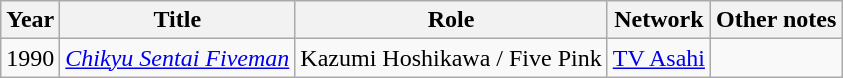<table class="wikitable">
<tr>
<th>Year</th>
<th>Title</th>
<th>Role</th>
<th>Network</th>
<th>Other notes</th>
</tr>
<tr>
<td>1990</td>
<td><em><a href='#'>Chikyu Sentai Fiveman</a></em></td>
<td>Kazumi Hoshikawa / Five Pink</td>
<td><a href='#'>TV Asahi</a></td>
<td></td>
</tr>
</table>
